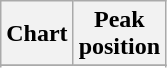<table class="wikitable sortable plainrowheaders">
<tr>
<th>Chart</th>
<th>Peak<br>position</th>
</tr>
<tr>
</tr>
<tr>
</tr>
<tr>
</tr>
<tr>
</tr>
</table>
